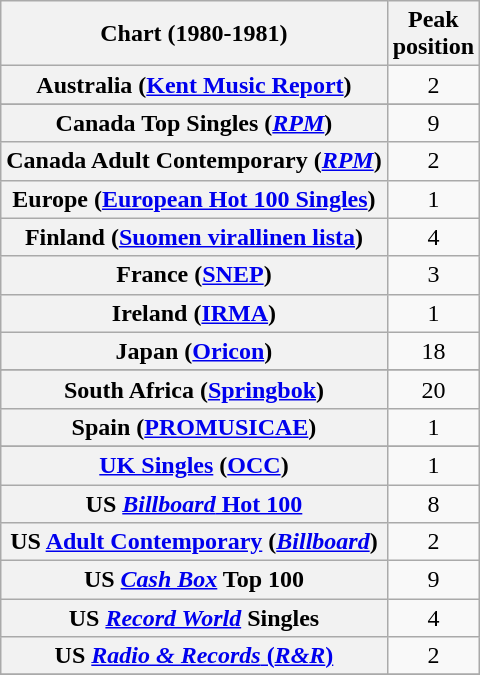<table class="wikitable sortable plainrowheaders">
<tr>
<th>Chart (1980-1981)</th>
<th>Peak<br>position</th>
</tr>
<tr>
<th scope="row">Australia (<a href='#'>Kent Music Report</a>)</th>
<td style="text-align:center;">2</td>
</tr>
<tr>
</tr>
<tr>
</tr>
<tr>
<th scope="row">Canada Top Singles (<a href='#'><em>RPM</em></a>)</th>
<td style="text-align:center;">9</td>
</tr>
<tr>
<th scope="row">Canada Adult Contemporary (<a href='#'><em>RPM</em></a>)</th>
<td style="text-align:center;">2</td>
</tr>
<tr>
<th scope="row">Europe (<a href='#'>European Hot 100 Singles</a>)</th>
<td style="text-align:center;">1</td>
</tr>
<tr>
<th scope="row">Finland (<a href='#'>Suomen virallinen lista</a>)</th>
<td style="text-align:center;">4</td>
</tr>
<tr>
<th scope="row">France (<a href='#'>SNEP</a>)</th>
<td style="text-align:center;">3</td>
</tr>
<tr>
<th scope="row">Ireland (<a href='#'>IRMA</a>)</th>
<td style="text-align:center;">1</td>
</tr>
<tr>
<th scope="row">Japan (<a href='#'>Oricon</a>)</th>
<td style="text-align:center;">18</td>
</tr>
<tr>
</tr>
<tr>
</tr>
<tr>
</tr>
<tr>
</tr>
<tr>
<th scope="row">South Africa (<a href='#'>Springbok</a>)</th>
<td style="text-align:center;">20</td>
</tr>
<tr>
<th scope="row">Spain (<a href='#'>PROMUSICAE</a>)</th>
<td style="text-align:center;">1</td>
</tr>
<tr>
</tr>
<tr>
</tr>
<tr>
<th scope="row"><a href='#'>UK Singles</a> (<a href='#'>OCC</a>)</th>
<td style="text-align:center;">1</td>
</tr>
<tr>
<th scope="row">US <a href='#'><em>Billboard</em> Hot 100</a></th>
<td style="text-align:center;">8</td>
</tr>
<tr>
<th scope="row">US <a href='#'>Adult Contemporary</a> (<em><a href='#'>Billboard</a></em>)</th>
<td style="text-align:center;">2</td>
</tr>
<tr>
<th scope="row">US <em><a href='#'>Cash Box</a></em> Top 100</th>
<td style="text-align:center;">9</td>
</tr>
<tr>
<th scope="row">US <em><a href='#'>Record World</a></em> Singles</th>
<td style="text-align:center;">4</td>
</tr>
<tr>
<th scope="row">US <a href='#'><em>Radio & Records</em> (<em>R&R</em>)</a></th>
<td style="text-align:center;">2</td>
</tr>
<tr>
</tr>
</table>
